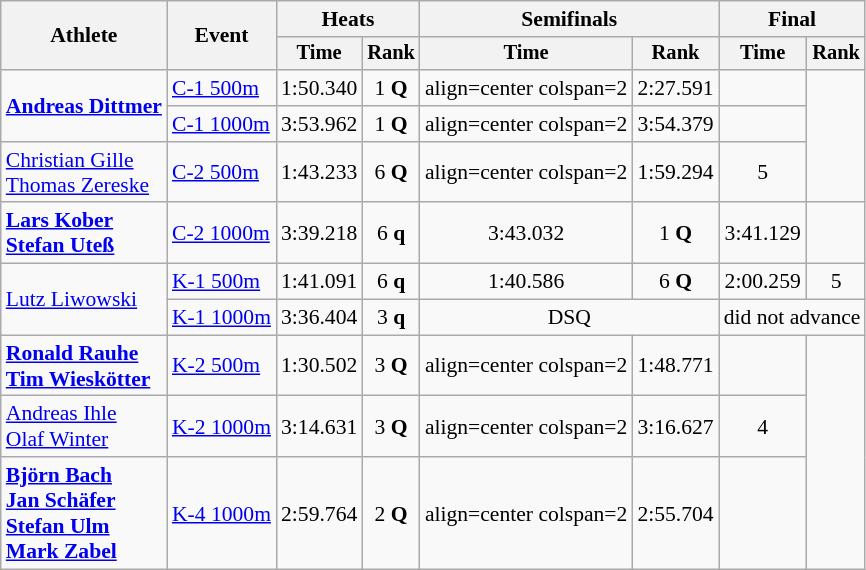<table class="wikitable" style="font-size:90%">
<tr>
<th rowspan=2>Athlete</th>
<th rowspan=2>Event</th>
<th colspan=2>Heats</th>
<th colspan=2>Semifinals</th>
<th colspan=2>Final</th>
</tr>
<tr style="font-size:95%">
<th>Time</th>
<th>Rank</th>
<th>Time</th>
<th>Rank</th>
<th>Time</th>
<th>Rank</th>
</tr>
<tr>
<td align=left rowspan=2><strong><a href='#'>Andreas Dittmer</a></strong></td>
<td align=left><a href='#'>C-1 500m</a></td>
<td align=center>1:50.340</td>
<td align=center>1 <strong>Q</strong></td>
<td>align=center colspan=2 </td>
<td align=center>2:27.591</td>
<td align=center></td>
</tr>
<tr>
<td align=left><a href='#'>C-1 1000m</a></td>
<td align=center>3:53.962</td>
<td align=center>1 <strong>Q</strong></td>
<td>align=center colspan=2 </td>
<td align=center>3:54.379</td>
<td align=center></td>
</tr>
<tr>
<td align=left><a href='#'>Christian Gille</a><br> <a href='#'>Thomas Zereske</a></td>
<td align=left><a href='#'>C-2 500m</a></td>
<td align=center>1:43.233</td>
<td align=center>6 <strong>Q</strong></td>
<td>align=center colspan=2 </td>
<td align=center>1:59.294</td>
<td align=center>5</td>
</tr>
<tr>
<td align=left><strong><a href='#'>Lars Kober</a></strong><br> <strong><a href='#'>Stefan Uteß</a></strong></td>
<td align=left><a href='#'>C-2 1000m</a></td>
<td align=center>3:39.218</td>
<td align=center>6 <strong>q</strong></td>
<td align=center>3:43.032</td>
<td align=center>1 <strong>Q</strong></td>
<td align=center>3:41.129</td>
<td align=center></td>
</tr>
<tr>
<td align=left rowspan=2><a href='#'>Lutz Liwowski</a></td>
<td align=left><a href='#'>K-1 500m</a></td>
<td align=center>1:41.091</td>
<td align=center>6 <strong>q</strong></td>
<td align=center>1:40.586</td>
<td align=center>6 <strong>Q</strong></td>
<td align=center>2:00.259</td>
<td align=center>5</td>
</tr>
<tr>
<td align=left><a href='#'>K-1 1000m</a></td>
<td align=center>3:36.404</td>
<td align=center>3 <strong>q</strong></td>
<td align=center colspan=2>DSQ</td>
<td align=center colspan=2>did not advance</td>
</tr>
<tr>
<td align=left><strong><a href='#'>Ronald Rauhe</a></strong><br> <strong><a href='#'>Tim Wieskötter</a></strong></td>
<td align=left><a href='#'>K-2 500m</a></td>
<td align=center>1:30.502</td>
<td align=center>3 <strong>Q</strong></td>
<td>align=center colspan=2 </td>
<td align=center>1:48.771</td>
<td align=center></td>
</tr>
<tr>
<td align=left><a href='#'>Andreas Ihle</a><br> <a href='#'>Olaf Winter</a></td>
<td align=left><a href='#'>K-2 1000m</a></td>
<td align=center>3:14.631</td>
<td align=center>3 <strong>Q</strong></td>
<td>align=center colspan=2 </td>
<td align=center>3:16.627</td>
<td align=center>4</td>
</tr>
<tr>
<td align=left><strong><a href='#'>Björn Bach</a></strong><br> <strong><a href='#'>Jan Schäfer</a></strong><br> <strong><a href='#'>Stefan Ulm</a></strong><br> <strong><a href='#'>Mark Zabel</a></strong></td>
<td align=left><a href='#'>K-4 1000m</a></td>
<td align=center>2:59.764</td>
<td align=center>2 <strong>Q</strong></td>
<td>align=center colspan=2 </td>
<td align=center>2:55.704</td>
<td align=center></td>
</tr>
</table>
